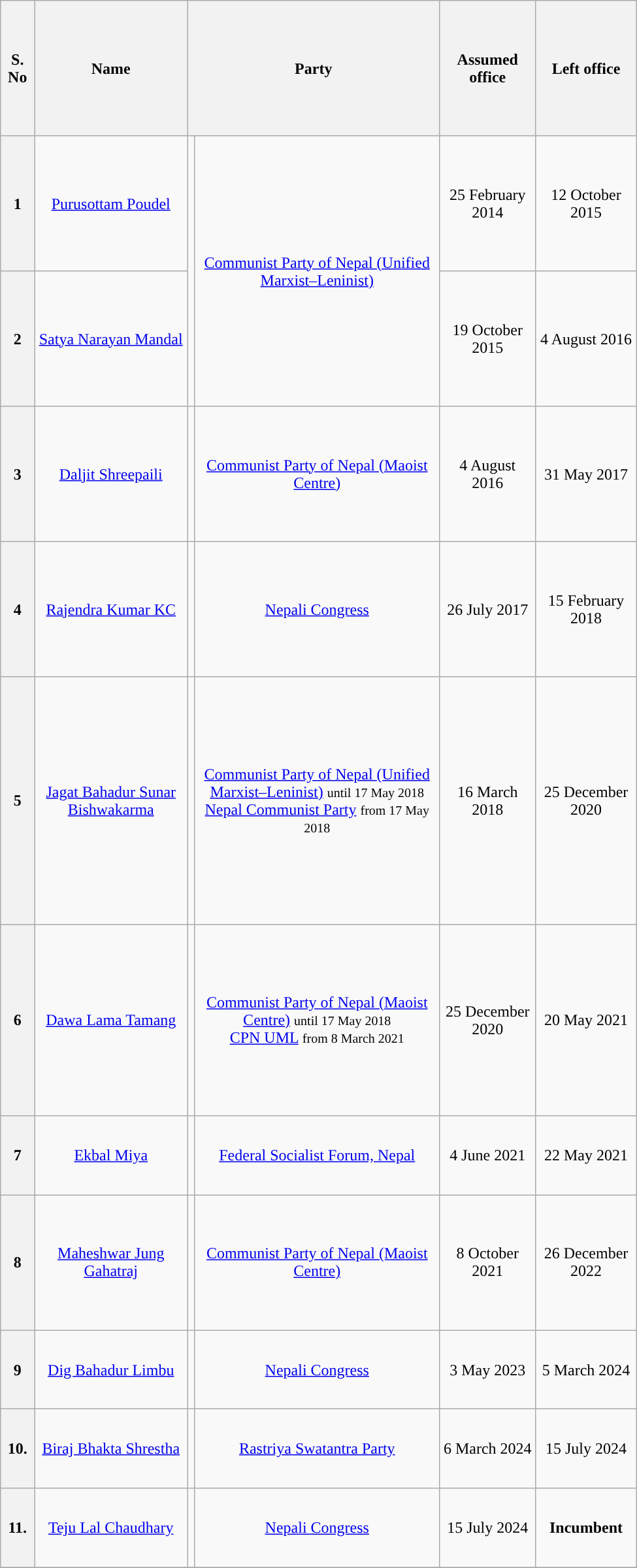<table class="wikitable" style="text-align: center; width: 650px; height: 1600px;">
<tr>
<th>S. No</th>
<th>Name</th>
<th colspan=2>Party</th>
<th>Assumed office</th>
<th>Left office</th>
</tr>
<tr>
<th>1</th>
<td><a href='#'>Purusottam Poudel</a></td>
<td rowspan=2 style="background:"></td>
<td rowspan=2><a href='#'>Communist Party of Nepal (Unified Marxist–Leninist)</a></td>
<td>25 February 2014</td>
<td>12 October 2015</td>
</tr>
<tr>
<th>2</th>
<td><a href='#'>Satya Narayan Mandal</a></td>
<td>19 October 2015</td>
<td>4 August 2016</td>
</tr>
<tr>
<th>3</th>
<td><a href='#'>Daljit Shreepaili</a></td>
<td style="background:"></td>
<td><a href='#'>Communist Party of Nepal (Maoist Centre)</a></td>
<td>4 August 2016</td>
<td>31 May 2017</td>
</tr>
<tr>
<th>4</th>
<td><a href='#'>Rajendra Kumar KC</a></td>
<td style="background:"></td>
<td><a href='#'>Nepali Congress</a></td>
<td>26 July 2017</td>
<td>15 February 2018</td>
</tr>
<tr>
<th>5</th>
<td><a href='#'>Jagat Bahadur Sunar Bishwakarma</a></td>
<td style="background:"></td>
<td><a href='#'>Communist Party of Nepal (Unified Marxist–Leninist)</a> <small>until 17 May 2018</small> <br> <a href='#'>Nepal Communist Party</a> <small>from 17 May 2018</small></td>
<td>16 March 2018</td>
<td>25 December 2020</td>
</tr>
<tr>
<th>6</th>
<td><a href='#'>Dawa Lama Tamang</a></td>
<td style="background:"></td>
<td><a href='#'>Communist Party of Nepal (Maoist Centre)</a> <small>until 17 May 2018</small> <br> <a href='#'>CPN UML</a> <small>from 8 March 2021</small></td>
<td>25 December 2020</td>
<td>20 May 2021</td>
</tr>
<tr>
<th>7</th>
<td><a href='#'>Ekbal Miya</a></td>
<td style="background:"></td>
<td><a href='#'>Federal Socialist Forum, Nepal</a></td>
<td>4 June 2021</td>
<td>22 May 2021</td>
</tr>
<tr>
<th>8</th>
<td><a href='#'>Maheshwar Jung Gahatraj</a></td>
<td style="background:"></td>
<td><a href='#'>Communist Party of Nepal (Maoist Centre)</a></td>
<td>8 October 2021</td>
<td>26 December 2022</td>
</tr>
<tr>
<th>9</th>
<td><a href='#'>Dig Bahadur Limbu</a></td>
<td style="background:"></td>
<td><a href='#'>Nepali Congress</a></td>
<td>3 May 2023</td>
<td>5 March 2024</td>
</tr>
<tr>
<th>10.</th>
<td><a href='#'>Biraj Bhakta Shrestha</a></td>
<td style="background:"></td>
<td><a href='#'>Rastriya Swatantra Party</a></td>
<td>6 March 2024</td>
<td>15 July 2024</td>
</tr>
<tr>
<th>11.</th>
<td><a href='#'>Teju Lal Chaudhary</a></td>
<td style="background:"></td>
<td><a href='#'>Nepali Congress</a></td>
<td>15 July 2024</td>
<td><strong>Incumbent</strong></td>
</tr>
<tr>
</tr>
</table>
